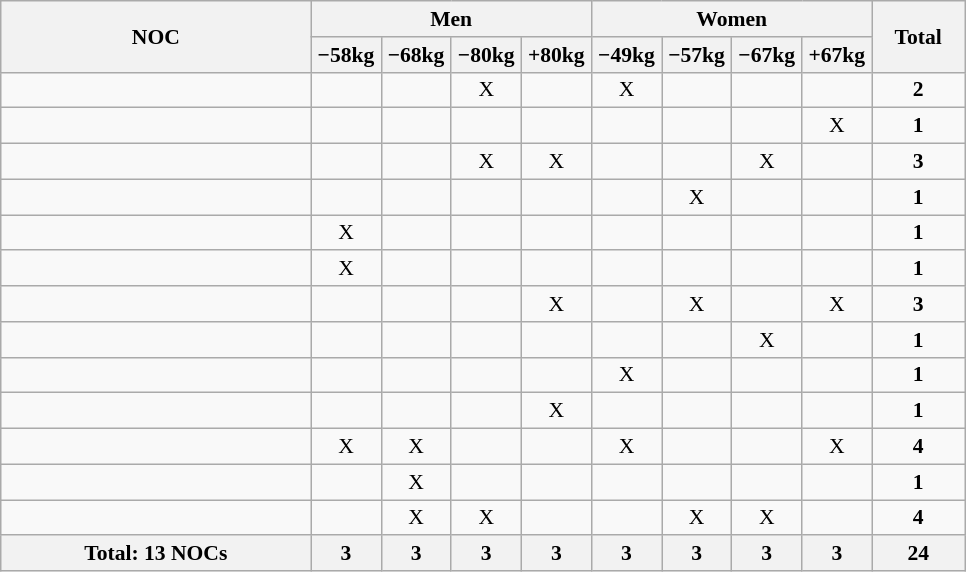<table class="wikitable" style="text-align:center; font-size:90%">
<tr>
<th rowspan="2" width=200 align="left">NOC</th>
<th colspan="4">Men</th>
<th colspan="4">Women</th>
<th width=55 rowspan="2">Total</th>
</tr>
<tr>
<th width=40>−58kg</th>
<th width=40>−68kg</th>
<th width=40>−80kg</th>
<th width=40>+80kg</th>
<th width=40>−49kg</th>
<th width=40>−57kg</th>
<th width=40>−67kg</th>
<th width=40>+67kg</th>
</tr>
<tr>
<td align="left"></td>
<td></td>
<td></td>
<td>X</td>
<td></td>
<td>X</td>
<td></td>
<td></td>
<td></td>
<td><strong>2</strong></td>
</tr>
<tr>
<td align="left"></td>
<td></td>
<td></td>
<td></td>
<td></td>
<td></td>
<td></td>
<td></td>
<td>X</td>
<td><strong>1</strong></td>
</tr>
<tr>
<td align="left"></td>
<td></td>
<td></td>
<td>X</td>
<td>X</td>
<td></td>
<td></td>
<td>X</td>
<td></td>
<td><strong>3</strong></td>
</tr>
<tr>
<td align="left"></td>
<td></td>
<td></td>
<td></td>
<td></td>
<td></td>
<td>X</td>
<td></td>
<td></td>
<td><strong>1</strong></td>
</tr>
<tr>
<td align="left"></td>
<td>X</td>
<td></td>
<td></td>
<td></td>
<td></td>
<td></td>
<td></td>
<td></td>
<td><strong>1</strong></td>
</tr>
<tr>
<td align="left"></td>
<td>X</td>
<td></td>
<td></td>
<td></td>
<td></td>
<td></td>
<td></td>
<td></td>
<td><strong>1</strong></td>
</tr>
<tr>
<td align="left"></td>
<td></td>
<td></td>
<td></td>
<td>X</td>
<td></td>
<td>X</td>
<td></td>
<td>X</td>
<td><strong>3</strong></td>
</tr>
<tr>
<td align="left"></td>
<td></td>
<td></td>
<td></td>
<td></td>
<td></td>
<td></td>
<td>X</td>
<td></td>
<td><strong>1</strong></td>
</tr>
<tr>
<td align="left"></td>
<td></td>
<td></td>
<td></td>
<td></td>
<td>X</td>
<td></td>
<td></td>
<td></td>
<td><strong>1</strong></td>
</tr>
<tr>
<td align="left"></td>
<td></td>
<td></td>
<td></td>
<td>X</td>
<td></td>
<td></td>
<td></td>
<td></td>
<td><strong>1</strong></td>
</tr>
<tr>
<td align="left"></td>
<td>X</td>
<td>X</td>
<td></td>
<td></td>
<td>X</td>
<td></td>
<td></td>
<td>X</td>
<td><strong>4</strong></td>
</tr>
<tr>
<td align="left"></td>
<td></td>
<td>X</td>
<td></td>
<td></td>
<td></td>
<td></td>
<td></td>
<td></td>
<td><strong>1</strong></td>
</tr>
<tr>
<td align="left"></td>
<td></td>
<td>X</td>
<td>X</td>
<td></td>
<td></td>
<td>X</td>
<td>X</td>
<td></td>
<td><strong>4</strong></td>
</tr>
<tr>
<th>Total: 13 NOCs</th>
<th>3</th>
<th>3</th>
<th>3</th>
<th>3</th>
<th>3</th>
<th>3</th>
<th>3</th>
<th>3</th>
<th>24</th>
</tr>
</table>
